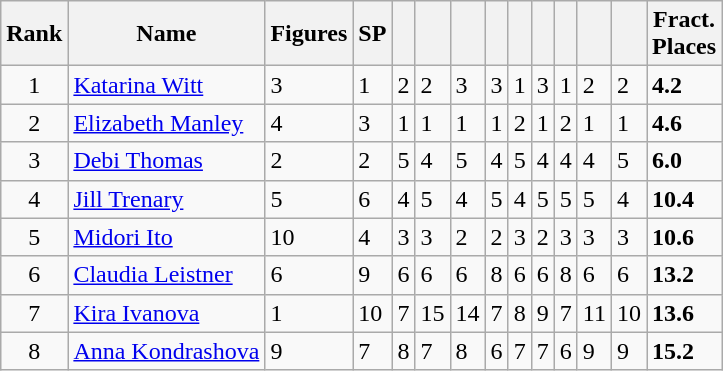<table class="wikitable">
<tr>
<th>Rank</th>
<th>Name</th>
<th>Figures</th>
<th>SP</th>
<th></th>
<th></th>
<th></th>
<th></th>
<th></th>
<th></th>
<th></th>
<th></th>
<th></th>
<th>Fract. <br> Places</th>
</tr>
<tr>
<td align=center>1</td>
<td align=left> <a href='#'>Katarina Witt</a></td>
<td>3</td>
<td>1</td>
<td>2</td>
<td>2</td>
<td>3</td>
<td>3</td>
<td>1</td>
<td>3</td>
<td>1</td>
<td>2</td>
<td>2</td>
<td><strong>4.2</strong></td>
</tr>
<tr>
<td align=center>2</td>
<td align=left> <a href='#'>Elizabeth Manley</a></td>
<td>4</td>
<td>3</td>
<td>1</td>
<td>1</td>
<td>1</td>
<td>1</td>
<td>2</td>
<td>1</td>
<td>2</td>
<td>1</td>
<td>1</td>
<td><strong>4.6</strong></td>
</tr>
<tr>
<td align=center>3</td>
<td align=left> <a href='#'>Debi Thomas</a></td>
<td>2</td>
<td>2</td>
<td>5</td>
<td>4</td>
<td>5</td>
<td>4</td>
<td>5</td>
<td>4</td>
<td>4</td>
<td>4</td>
<td>5</td>
<td><strong>6.0</strong></td>
</tr>
<tr>
<td align=center>4</td>
<td align=left> <a href='#'>Jill Trenary</a></td>
<td>5</td>
<td>6</td>
<td>4</td>
<td>5</td>
<td>4</td>
<td>5</td>
<td>4</td>
<td>5</td>
<td>5</td>
<td>5</td>
<td>4</td>
<td><strong>10.4</strong></td>
</tr>
<tr>
<td align=center>5</td>
<td align=left> <a href='#'>Midori Ito</a></td>
<td>10</td>
<td>4</td>
<td>3</td>
<td>3</td>
<td>2</td>
<td>2</td>
<td>3</td>
<td>2</td>
<td>3</td>
<td>3</td>
<td>3</td>
<td><strong>10.6</strong></td>
</tr>
<tr>
<td align=center>6</td>
<td align=left> <a href='#'>Claudia Leistner</a></td>
<td>6</td>
<td>9</td>
<td>6</td>
<td>6</td>
<td>6</td>
<td>8</td>
<td>6</td>
<td>6</td>
<td>8</td>
<td>6</td>
<td>6</td>
<td><strong>13.2</strong></td>
</tr>
<tr>
<td align=center>7</td>
<td align=left> <a href='#'>Kira Ivanova</a></td>
<td>1</td>
<td>10</td>
<td>7</td>
<td>15</td>
<td>14</td>
<td>7</td>
<td>8</td>
<td>9</td>
<td>7</td>
<td>11</td>
<td>10</td>
<td><strong>13.6</strong></td>
</tr>
<tr>
<td align=center>8</td>
<td align=left> <a href='#'>Anna Kondrashova</a></td>
<td>9</td>
<td>7</td>
<td>8</td>
<td>7</td>
<td>8</td>
<td>6</td>
<td>7</td>
<td>7</td>
<td>6</td>
<td>9</td>
<td>9</td>
<td><strong>15.2</strong></td>
</tr>
</table>
